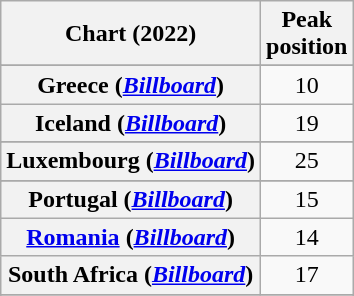<table class="wikitable sortable plainrowheaders" style="text-align:center">
<tr>
<th scope="col">Chart (2022)</th>
<th scope="col">Peak<br>position</th>
</tr>
<tr>
</tr>
<tr>
</tr>
<tr>
</tr>
<tr>
</tr>
<tr>
<th scope="row">Greece (<em><a href='#'>Billboard</a></em>)</th>
<td>10</td>
</tr>
<tr>
<th scope="row">Iceland (<em><a href='#'>Billboard</a></em>)</th>
<td>19</td>
</tr>
<tr>
</tr>
<tr>
<th scope="row">Luxembourg (<em><a href='#'>Billboard</a></em>)</th>
<td>25</td>
</tr>
<tr>
</tr>
<tr>
</tr>
<tr>
<th scope="row">Portugal (<em><a href='#'>Billboard</a></em>)</th>
<td>15</td>
</tr>
<tr>
<th scope="row"><a href='#'>Romania</a> (<em><a href='#'>Billboard</a></em>)</th>
<td>14</td>
</tr>
<tr>
<th scope="row">South Africa (<em><a href='#'>Billboard</a></em>)</th>
<td>17</td>
</tr>
<tr>
</tr>
<tr>
</tr>
<tr>
</tr>
<tr>
</tr>
</table>
